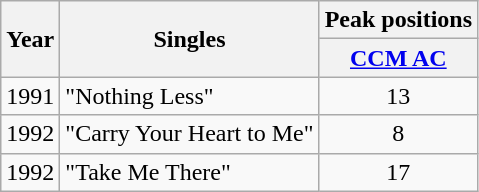<table class="wikitable">
<tr>
<th rowspan="2">Year</th>
<th rowspan="2">Singles</th>
<th colspan="2">Peak positions</th>
</tr>
<tr>
<th><a href='#'>CCM AC</a></th>
</tr>
<tr>
<td>1991</td>
<td>"Nothing Less"</td>
<td align="center">13</td>
</tr>
<tr>
<td>1992</td>
<td>"Carry Your Heart to Me"</td>
<td align="center">8</td>
</tr>
<tr>
<td>1992</td>
<td>"Take Me There"</td>
<td align="center">17</td>
</tr>
</table>
